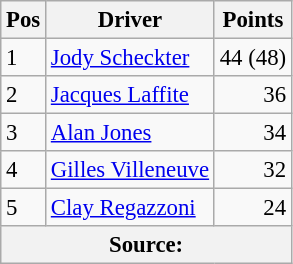<table class="wikitable" style="font-size: 95%;">
<tr>
<th>Pos</th>
<th>Driver</th>
<th>Points</th>
</tr>
<tr>
<td>1</td>
<td> <a href='#'>Jody Scheckter</a></td>
<td align="right">44 (48)</td>
</tr>
<tr>
<td>2</td>
<td> <a href='#'>Jacques Laffite</a></td>
<td align="right">36</td>
</tr>
<tr>
<td>3</td>
<td> <a href='#'>Alan Jones</a></td>
<td align="right">34</td>
</tr>
<tr>
<td>4</td>
<td> <a href='#'>Gilles Villeneuve</a></td>
<td align="right">32</td>
</tr>
<tr>
<td>5</td>
<td> <a href='#'>Clay Regazzoni</a></td>
<td align="right">24</td>
</tr>
<tr>
<th colspan=4>Source: </th>
</tr>
</table>
